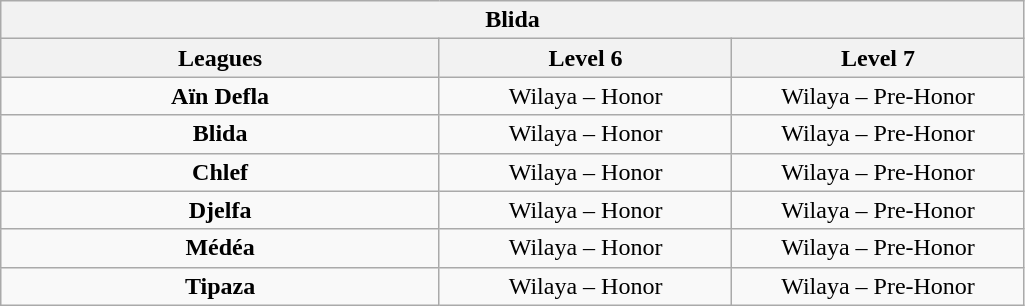<table class="wikitable" style="text-align: center;">
<tr>
<th colspan=3>Blida</th>
</tr>
<tr>
<th width="30%">Leagues</th>
<th width="20%">Level 6</th>
<th width="20%">Level 7</th>
</tr>
<tr>
<td><strong>Aïn Defla</strong></td>
<td>Wilaya – Honor</td>
<td>Wilaya – Pre-Honor</td>
</tr>
<tr>
<td><strong>Blida</strong></td>
<td>Wilaya – Honor</td>
<td>Wilaya – Pre-Honor</td>
</tr>
<tr>
<td><strong>Chlef</strong></td>
<td>Wilaya – Honor</td>
<td>Wilaya – Pre-Honor</td>
</tr>
<tr>
<td><strong>Djelfa</strong></td>
<td>Wilaya – Honor</td>
<td>Wilaya – Pre-Honor</td>
</tr>
<tr>
<td><strong>Médéa</strong></td>
<td>Wilaya – Honor</td>
<td>Wilaya – Pre-Honor</td>
</tr>
<tr>
<td><strong>Tipaza</strong></td>
<td>Wilaya – Honor</td>
<td>Wilaya – Pre-Honor</td>
</tr>
</table>
